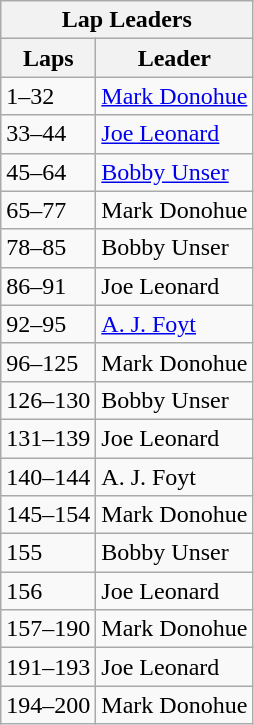<table class="wikitable">
<tr>
<th colspan=2>Lap Leaders</th>
</tr>
<tr>
<th>Laps</th>
<th>Leader</th>
</tr>
<tr>
<td>1–32</td>
<td><a href='#'>Mark Donohue</a></td>
</tr>
<tr>
<td>33–44</td>
<td><a href='#'>Joe Leonard</a></td>
</tr>
<tr>
<td>45–64</td>
<td><a href='#'>Bobby Unser</a></td>
</tr>
<tr>
<td>65–77</td>
<td>Mark Donohue</td>
</tr>
<tr>
<td>78–85</td>
<td>Bobby Unser</td>
</tr>
<tr>
<td>86–91</td>
<td>Joe Leonard</td>
</tr>
<tr>
<td>92–95</td>
<td><a href='#'>A. J. Foyt</a></td>
</tr>
<tr>
<td>96–125</td>
<td>Mark Donohue</td>
</tr>
<tr>
<td>126–130</td>
<td>Bobby Unser</td>
</tr>
<tr>
<td>131–139</td>
<td>Joe Leonard</td>
</tr>
<tr>
<td>140–144</td>
<td>A. J. Foyt</td>
</tr>
<tr>
<td>145–154</td>
<td>Mark Donohue</td>
</tr>
<tr>
<td>155</td>
<td>Bobby Unser</td>
</tr>
<tr>
<td>156</td>
<td>Joe Leonard</td>
</tr>
<tr>
<td>157–190</td>
<td>Mark Donohue</td>
</tr>
<tr>
<td>191–193</td>
<td>Joe Leonard</td>
</tr>
<tr>
<td>194–200</td>
<td>Mark Donohue</td>
</tr>
</table>
